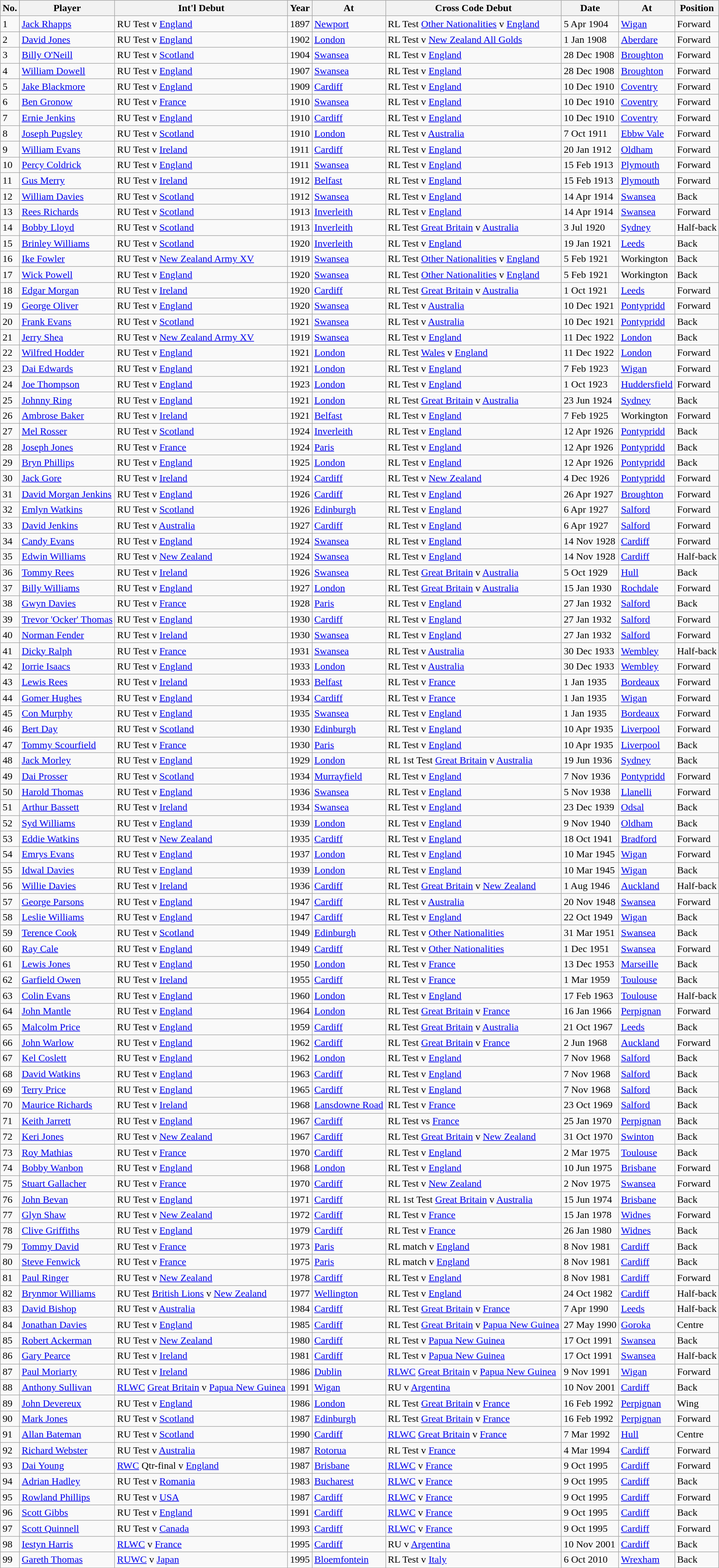<table class="wikitable" align="center">
<tr>
<th>No.</th>
<th>Player</th>
<th>Int'l Debut</th>
<th>Year</th>
<th>At</th>
<th>Cross Code Debut</th>
<th>Date</th>
<th>At</th>
<th>Position</th>
</tr>
<tr>
<td>1</td>
<td><a href='#'>Jack Rhapps</a></td>
<td>RU Test v <a href='#'>England</a></td>
<td>1897</td>
<td><a href='#'>Newport</a></td>
<td>RL Test <a href='#'>Other Nationalities</a> v <a href='#'>England</a></td>
<td>5 Apr 1904</td>
<td><a href='#'>Wigan</a></td>
<td>Forward</td>
</tr>
<tr>
<td>2</td>
<td><a href='#'>David Jones</a></td>
<td>RU Test v <a href='#'>England</a></td>
<td>1902</td>
<td><a href='#'>London</a></td>
<td>RL Test v <a href='#'>New Zealand All Golds</a></td>
<td>1 Jan 1908</td>
<td><a href='#'>Aberdare</a></td>
<td>Forward</td>
</tr>
<tr>
<td>3</td>
<td><a href='#'>Billy O'Neill</a></td>
<td>RU Test v <a href='#'>Scotland</a></td>
<td>1904</td>
<td><a href='#'>Swansea</a></td>
<td>RL Test v <a href='#'>England</a></td>
<td>28 Dec 1908</td>
<td><a href='#'>Broughton</a></td>
<td>Forward</td>
</tr>
<tr>
<td>4</td>
<td><a href='#'>William Dowell</a></td>
<td>RU Test v <a href='#'>England</a></td>
<td>1907</td>
<td><a href='#'>Swansea</a></td>
<td>RL Test v <a href='#'>England</a></td>
<td>28 Dec 1908</td>
<td><a href='#'>Broughton</a></td>
<td>Forward</td>
</tr>
<tr>
<td>5</td>
<td><a href='#'>Jake Blackmore</a></td>
<td>RU Test v <a href='#'>England</a></td>
<td>1909</td>
<td><a href='#'>Cardiff</a></td>
<td>RL Test v <a href='#'>England</a></td>
<td>10 Dec 1910</td>
<td><a href='#'>Coventry</a></td>
<td>Forward</td>
</tr>
<tr>
<td>6</td>
<td><a href='#'>Ben Gronow</a></td>
<td>RU Test v <a href='#'>France</a></td>
<td>1910</td>
<td><a href='#'>Swansea</a></td>
<td>RL Test v <a href='#'>England</a></td>
<td>10 Dec 1910</td>
<td><a href='#'>Coventry</a></td>
<td>Forward</td>
</tr>
<tr>
<td>7</td>
<td><a href='#'>Ernie Jenkins</a></td>
<td>RU Test v <a href='#'>England</a></td>
<td>1910</td>
<td><a href='#'>Cardiff</a></td>
<td>RL Test v <a href='#'>England</a></td>
<td>10 Dec 1910</td>
<td><a href='#'>Coventry</a></td>
<td>Forward</td>
</tr>
<tr>
<td>8</td>
<td><a href='#'>Joseph Pugsley</a></td>
<td>RU Test v <a href='#'>Scotland</a></td>
<td>1910</td>
<td><a href='#'>London</a></td>
<td>RL Test v <a href='#'>Australia</a></td>
<td>7 Oct 1911</td>
<td><a href='#'>Ebbw Vale</a></td>
<td>Forward</td>
</tr>
<tr>
<td>9</td>
<td><a href='#'>William Evans</a></td>
<td>RU Test v <a href='#'>Ireland</a></td>
<td>1911</td>
<td><a href='#'>Cardiff</a></td>
<td>RL Test v <a href='#'>England</a></td>
<td>20 Jan 1912</td>
<td><a href='#'>Oldham</a></td>
<td>Forward</td>
</tr>
<tr>
<td>10</td>
<td><a href='#'>Percy Coldrick</a></td>
<td>RU Test v <a href='#'>England</a></td>
<td>1911</td>
<td><a href='#'>Swansea</a></td>
<td>RL Test v <a href='#'>England</a></td>
<td>15 Feb 1913</td>
<td><a href='#'>Plymouth</a></td>
<td>Forward</td>
</tr>
<tr>
<td>11</td>
<td><a href='#'>Gus Merry</a></td>
<td>RU Test v <a href='#'>Ireland</a></td>
<td>1912</td>
<td><a href='#'>Belfast</a></td>
<td>RL Test v <a href='#'>England</a></td>
<td>15 Feb 1913</td>
<td><a href='#'>Plymouth</a></td>
<td>Forward</td>
</tr>
<tr>
<td>12</td>
<td><a href='#'>William Davies</a></td>
<td>RU Test v <a href='#'>Scotland</a></td>
<td>1912</td>
<td><a href='#'>Swansea</a></td>
<td>RL Test v <a href='#'>England</a></td>
<td>14 Apr 1914</td>
<td><a href='#'>Swansea</a></td>
<td>Back</td>
</tr>
<tr>
<td>13</td>
<td><a href='#'>Rees Richards</a></td>
<td>RU Test v <a href='#'>Scotland</a></td>
<td>1913</td>
<td><a href='#'>Inverleith</a></td>
<td>RL Test v <a href='#'>England</a></td>
<td>14 Apr 1914</td>
<td><a href='#'>Swansea</a></td>
<td>Forward</td>
</tr>
<tr>
<td>14</td>
<td><a href='#'>Bobby Lloyd</a></td>
<td>RU Test v <a href='#'>Scotland</a></td>
<td>1913</td>
<td><a href='#'>Inverleith</a></td>
<td>RL Test <a href='#'>Great Britain</a> v <a href='#'>Australia</a></td>
<td>3 Jul 1920</td>
<td><a href='#'>Sydney</a></td>
<td>Half-back</td>
</tr>
<tr>
<td>15</td>
<td><a href='#'>Brinley Williams</a></td>
<td>RU Test v <a href='#'>Scotland</a></td>
<td>1920</td>
<td><a href='#'>Inverleith</a></td>
<td>RL Test v <a href='#'>England</a></td>
<td>19 Jan 1921</td>
<td><a href='#'>Leeds</a></td>
<td>Back</td>
</tr>
<tr>
<td>16</td>
<td><a href='#'>Ike Fowler</a></td>
<td>RU Test v <a href='#'>New Zealand Army XV</a></td>
<td>1919</td>
<td><a href='#'>Swansea</a></td>
<td>RL Test <a href='#'>Other Nationalities</a> v <a href='#'>England</a></td>
<td>5 Feb 1921</td>
<td>Workington</td>
<td>Back</td>
</tr>
<tr>
<td>17</td>
<td><a href='#'>Wick Powell</a></td>
<td>RU Test v <a href='#'>England</a></td>
<td>1920</td>
<td><a href='#'>Swansea</a></td>
<td>RL Test <a href='#'>Other Nationalities</a> v <a href='#'>England</a></td>
<td>5 Feb 1921</td>
<td>Workington</td>
<td>Back</td>
</tr>
<tr>
<td>18</td>
<td><a href='#'>Edgar Morgan</a></td>
<td>RU Test v <a href='#'>Ireland</a></td>
<td>1920</td>
<td><a href='#'>Cardiff</a></td>
<td>RL Test <a href='#'>Great Britain</a> v <a href='#'>Australia</a></td>
<td>1 Oct 1921</td>
<td><a href='#'>Leeds</a></td>
<td>Forward</td>
</tr>
<tr>
<td>19</td>
<td><a href='#'>George Oliver</a></td>
<td>RU Test v <a href='#'>England</a></td>
<td>1920</td>
<td><a href='#'>Swansea</a></td>
<td>RL Test v <a href='#'>Australia</a></td>
<td>10 Dec 1921</td>
<td><a href='#'>Pontypridd</a></td>
<td>Forward</td>
</tr>
<tr>
<td>20</td>
<td><a href='#'>Frank Evans</a></td>
<td>RU Test v <a href='#'>Scotland</a></td>
<td>1921</td>
<td><a href='#'>Swansea</a></td>
<td>RL Test v <a href='#'>Australia</a></td>
<td>10 Dec 1921</td>
<td><a href='#'>Pontypridd</a></td>
<td>Back</td>
</tr>
<tr>
<td>21</td>
<td><a href='#'>Jerry Shea</a></td>
<td>RU Test v <a href='#'>New Zealand Army XV</a></td>
<td>1919</td>
<td><a href='#'>Swansea</a></td>
<td>RL Test v <a href='#'>England</a></td>
<td>11 Dec 1922</td>
<td><a href='#'>London</a></td>
<td>Back</td>
</tr>
<tr>
<td>22</td>
<td><a href='#'>Wilfred Hodder</a></td>
<td>RU Test v <a href='#'>England</a></td>
<td>1921</td>
<td><a href='#'>London</a></td>
<td>RL Test <a href='#'>Wales</a> v <a href='#'>England</a></td>
<td>11 Dec 1922</td>
<td><a href='#'>London</a></td>
<td>Forward</td>
</tr>
<tr>
<td>23</td>
<td><a href='#'>Dai Edwards</a></td>
<td>RU Test v <a href='#'>England</a></td>
<td>1921</td>
<td><a href='#'>London</a></td>
<td>RL Test v <a href='#'>England</a></td>
<td>7 Feb 1923</td>
<td><a href='#'>Wigan</a></td>
<td>Forward</td>
</tr>
<tr>
<td>24</td>
<td><a href='#'>Joe Thompson</a></td>
<td>RU Test v <a href='#'>England</a></td>
<td>1923</td>
<td><a href='#'>London</a></td>
<td>RL Test v <a href='#'>England</a></td>
<td>1 Oct 1923</td>
<td><a href='#'>Huddersfield</a></td>
<td>Forward</td>
</tr>
<tr>
<td>25</td>
<td><a href='#'>Johnny Ring</a></td>
<td>RU Test v <a href='#'>England</a></td>
<td>1921</td>
<td><a href='#'>London</a></td>
<td>RL Test <a href='#'>Great Britain</a> v <a href='#'>Australia</a></td>
<td>23 Jun 1924</td>
<td><a href='#'>Sydney</a></td>
<td>Back</td>
</tr>
<tr>
<td>26</td>
<td><a href='#'>Ambrose Baker</a></td>
<td>RU Test v <a href='#'>Ireland</a></td>
<td>1921</td>
<td><a href='#'>Belfast</a></td>
<td>RL Test v <a href='#'>England</a></td>
<td>7 Feb 1925</td>
<td>Workington</td>
<td>Forward</td>
</tr>
<tr>
<td>27</td>
<td><a href='#'>Mel Rosser</a></td>
<td>RU Test v <a href='#'>Scotland</a></td>
<td>1924</td>
<td><a href='#'>Inverleith</a></td>
<td>RL Test v <a href='#'>England</a></td>
<td>12 Apr 1926</td>
<td><a href='#'>Pontypridd</a></td>
<td>Back</td>
</tr>
<tr>
<td>28</td>
<td><a href='#'>Joseph Jones</a></td>
<td>RU Test v <a href='#'>France</a></td>
<td>1924</td>
<td><a href='#'>Paris</a></td>
<td>RL Test v <a href='#'>England</a></td>
<td>12 Apr 1926</td>
<td><a href='#'>Pontypridd</a></td>
<td>Back</td>
</tr>
<tr>
<td>29</td>
<td><a href='#'>Bryn Phillips</a></td>
<td>RU Test v <a href='#'>England</a></td>
<td>1925</td>
<td><a href='#'>London</a></td>
<td>RL Test v <a href='#'>England</a></td>
<td>12 Apr 1926</td>
<td><a href='#'>Pontypridd</a></td>
<td>Back</td>
</tr>
<tr>
<td>30</td>
<td><a href='#'>Jack Gore</a></td>
<td>RU Test v <a href='#'>Ireland</a></td>
<td>1924</td>
<td><a href='#'>Cardiff</a></td>
<td>RL Test v <a href='#'>New Zealand</a></td>
<td>4 Dec 1926</td>
<td><a href='#'>Pontypridd</a></td>
<td>Forward</td>
</tr>
<tr>
<td>31</td>
<td><a href='#'>David Morgan Jenkins</a></td>
<td>RU Test v <a href='#'>England</a></td>
<td>1926</td>
<td><a href='#'>Cardiff</a></td>
<td>RL Test v <a href='#'>England</a></td>
<td>26 Apr 1927</td>
<td><a href='#'>Broughton</a></td>
<td>Forward</td>
</tr>
<tr>
<td>32</td>
<td><a href='#'>Emlyn Watkins</a></td>
<td>RU Test v <a href='#'>Scotland</a></td>
<td>1926</td>
<td><a href='#'>Edinburgh</a></td>
<td>RL Test v <a href='#'>England</a></td>
<td>6 Apr 1927</td>
<td><a href='#'>Salford</a></td>
<td>Forward</td>
</tr>
<tr>
<td>33</td>
<td><a href='#'>David Jenkins</a></td>
<td>RU Test v <a href='#'>Australia</a></td>
<td>1927</td>
<td><a href='#'>Cardiff</a></td>
<td>RL Test v <a href='#'>England</a></td>
<td>6 Apr 1927</td>
<td><a href='#'>Salford</a></td>
<td>Forward</td>
</tr>
<tr>
<td>34</td>
<td><a href='#'>Candy Evans</a></td>
<td>RU Test v <a href='#'>England</a></td>
<td>1924</td>
<td><a href='#'>Swansea</a></td>
<td>RL Test v <a href='#'>England</a></td>
<td>14 Nov 1928</td>
<td><a href='#'>Cardiff</a></td>
<td>Forward</td>
</tr>
<tr>
<td>35</td>
<td><a href='#'>Edwin Williams</a></td>
<td>RU Test v <a href='#'>New Zealand</a></td>
<td>1924</td>
<td><a href='#'>Swansea</a></td>
<td>RL Test v <a href='#'>England</a></td>
<td>14 Nov 1928</td>
<td><a href='#'>Cardiff</a></td>
<td>Half-back</td>
</tr>
<tr>
<td>36</td>
<td><a href='#'>Tommy Rees</a></td>
<td>RU Test v <a href='#'>Ireland</a></td>
<td>1926</td>
<td><a href='#'>Swansea</a></td>
<td>RL Test <a href='#'>Great Britain</a> v <a href='#'>Australia</a></td>
<td>5 Oct 1929</td>
<td><a href='#'>Hull</a></td>
<td>Back</td>
</tr>
<tr>
<td>37</td>
<td><a href='#'>Billy Williams</a></td>
<td>RU Test v <a href='#'>England</a></td>
<td>1927</td>
<td><a href='#'>London</a></td>
<td>RL Test <a href='#'>Great Britain</a> v <a href='#'>Australia</a></td>
<td>15 Jan 1930</td>
<td><a href='#'>Rochdale</a></td>
<td>Forward</td>
</tr>
<tr>
<td>38</td>
<td><a href='#'>Gwyn Davies</a></td>
<td>RU Test v <a href='#'>France</a></td>
<td>1928</td>
<td><a href='#'>Paris</a></td>
<td>RL Test v <a href='#'>England</a></td>
<td>27 Jan 1932</td>
<td><a href='#'>Salford</a></td>
<td>Back</td>
</tr>
<tr>
<td>39</td>
<td><a href='#'>Trevor 'Ocker' Thomas</a></td>
<td>RU Test v <a href='#'>England</a></td>
<td>1930</td>
<td><a href='#'>Cardiff</a></td>
<td>RL Test v <a href='#'>England</a></td>
<td>27 Jan 1932</td>
<td><a href='#'>Salford</a></td>
<td>Forward</td>
</tr>
<tr>
<td>40</td>
<td><a href='#'>Norman Fender</a></td>
<td>RU Test v <a href='#'>Ireland</a></td>
<td>1930</td>
<td><a href='#'>Swansea</a></td>
<td>RL Test v <a href='#'>England</a></td>
<td>27 Jan 1932</td>
<td><a href='#'>Salford</a></td>
<td>Forward</td>
</tr>
<tr>
<td>41</td>
<td><a href='#'>Dicky Ralph</a></td>
<td>RU Test v <a href='#'>France</a></td>
<td>1931</td>
<td><a href='#'>Swansea</a></td>
<td>RL Test v <a href='#'>Australia</a></td>
<td>30 Dec 1933</td>
<td><a href='#'>Wembley</a></td>
<td>Half-back</td>
</tr>
<tr>
<td>42</td>
<td><a href='#'>Iorrie Isaacs</a></td>
<td>RU Test v <a href='#'>England</a></td>
<td>1933</td>
<td><a href='#'>London</a></td>
<td>RL Test v <a href='#'>Australia</a></td>
<td>30 Dec 1933</td>
<td><a href='#'>Wembley</a></td>
<td>Forward</td>
</tr>
<tr>
<td>43</td>
<td><a href='#'>Lewis Rees</a></td>
<td>RU Test v <a href='#'>Ireland</a></td>
<td>1933</td>
<td><a href='#'>Belfast</a></td>
<td>RL Test v <a href='#'>France</a></td>
<td>1 Jan 1935</td>
<td><a href='#'>Bordeaux</a></td>
<td>Forward</td>
</tr>
<tr>
<td>44</td>
<td><a href='#'>Gomer Hughes</a></td>
<td>RU Test v <a href='#'>England</a></td>
<td>1934</td>
<td><a href='#'>Cardiff</a></td>
<td>RL Test v <a href='#'>France</a></td>
<td>1 Jan 1935</td>
<td><a href='#'>Wigan</a></td>
<td>Forward</td>
</tr>
<tr>
<td>45</td>
<td><a href='#'>Con Murphy</a></td>
<td>RU Test v <a href='#'>England</a></td>
<td>1935</td>
<td><a href='#'>Swansea</a></td>
<td>RL Test v <a href='#'>England</a></td>
<td>1 Jan 1935</td>
<td><a href='#'>Bordeaux</a></td>
<td>Forward</td>
</tr>
<tr>
<td>46</td>
<td><a href='#'>Bert Day</a></td>
<td>RU Test v <a href='#'>Scotland</a></td>
<td>1930</td>
<td><a href='#'>Edinburgh</a></td>
<td>RL Test v <a href='#'>England</a></td>
<td>10 Apr 1935</td>
<td><a href='#'>Liverpool</a></td>
<td>Forward</td>
</tr>
<tr>
<td>47</td>
<td><a href='#'>Tommy Scourfield</a></td>
<td>RU Test v <a href='#'>France</a></td>
<td>1930</td>
<td><a href='#'>Paris</a></td>
<td>RL Test v <a href='#'>England</a></td>
<td>10 Apr 1935</td>
<td><a href='#'>Liverpool</a></td>
<td>Back</td>
</tr>
<tr>
<td>48</td>
<td><a href='#'>Jack Morley</a></td>
<td>RU Test v <a href='#'>England</a></td>
<td>1929</td>
<td><a href='#'>London</a></td>
<td>RL 1st Test <a href='#'>Great Britain</a> v <a href='#'>Australia</a></td>
<td>19 Jun 1936</td>
<td><a href='#'>Sydney</a></td>
<td>Back</td>
</tr>
<tr>
<td>49</td>
<td><a href='#'>Dai Prosser</a></td>
<td>RU Test v <a href='#'>Scotland</a></td>
<td>1934</td>
<td><a href='#'>Murrayfield</a></td>
<td>RL Test v <a href='#'>England</a></td>
<td>7 Nov 1936</td>
<td><a href='#'>Pontypridd</a></td>
<td>Forward</td>
</tr>
<tr>
<td>50</td>
<td><a href='#'>Harold Thomas</a></td>
<td>RU Test v <a href='#'>England</a></td>
<td>1936</td>
<td><a href='#'>Swansea</a></td>
<td>RL Test v <a href='#'>England</a></td>
<td>5 Nov 1938</td>
<td><a href='#'>Llanelli</a></td>
<td>Forward</td>
</tr>
<tr>
<td>51</td>
<td><a href='#'>Arthur Bassett</a></td>
<td>RU Test v <a href='#'>Ireland</a></td>
<td>1934</td>
<td><a href='#'>Swansea</a></td>
<td>RL Test v <a href='#'>England</a></td>
<td>23 Dec 1939</td>
<td><a href='#'>Odsal</a></td>
<td>Back</td>
</tr>
<tr>
<td>52</td>
<td><a href='#'>Syd Williams</a></td>
<td>RU Test v <a href='#'>England</a></td>
<td>1939</td>
<td><a href='#'>London</a></td>
<td>RL Test v <a href='#'>England</a></td>
<td>9 Nov 1940</td>
<td><a href='#'>Oldham</a></td>
<td>Back</td>
</tr>
<tr>
<td>53</td>
<td><a href='#'>Eddie Watkins</a></td>
<td>RU Test v <a href='#'>New Zealand</a></td>
<td>1935</td>
<td><a href='#'>Cardiff</a></td>
<td>RL Test v <a href='#'>England</a></td>
<td>18 Oct 1941</td>
<td><a href='#'>Bradford</a></td>
<td>Forward</td>
</tr>
<tr>
<td>54</td>
<td><a href='#'>Emrys Evans</a></td>
<td>RU Test v <a href='#'>England</a></td>
<td>1937</td>
<td><a href='#'>London</a></td>
<td>RL Test v <a href='#'>England</a></td>
<td>10 Mar 1945</td>
<td><a href='#'>Wigan</a></td>
<td>Forward</td>
</tr>
<tr>
<td>55</td>
<td><a href='#'>Idwal Davies</a></td>
<td>RU Test v <a href='#'>England</a></td>
<td>1939</td>
<td><a href='#'>London</a></td>
<td>RL Test v <a href='#'>England</a></td>
<td>10 Mar 1945</td>
<td><a href='#'>Wigan</a></td>
<td>Back</td>
</tr>
<tr>
<td>56</td>
<td><a href='#'>Willie Davies</a></td>
<td>RU Test v <a href='#'>Ireland</a></td>
<td>1936</td>
<td><a href='#'>Cardiff</a></td>
<td>RL Test <a href='#'>Great Britain</a> v <a href='#'>New Zealand</a></td>
<td>1 Aug 1946</td>
<td><a href='#'>Auckland</a></td>
<td>Half-back</td>
</tr>
<tr>
<td>57</td>
<td><a href='#'>George Parsons</a></td>
<td>RU Test v <a href='#'>England</a></td>
<td>1947</td>
<td><a href='#'>Cardiff</a></td>
<td>RL Test v <a href='#'>Australia</a></td>
<td>20 Nov 1948</td>
<td><a href='#'>Swansea</a></td>
<td>Forward</td>
</tr>
<tr>
<td>58</td>
<td><a href='#'>Leslie Williams</a></td>
<td>RU Test v <a href='#'>England</a></td>
<td>1947</td>
<td><a href='#'>Cardiff</a></td>
<td>RL Test v <a href='#'>England</a></td>
<td>22 Oct 1949</td>
<td><a href='#'>Wigan</a></td>
<td>Back</td>
</tr>
<tr>
<td>59</td>
<td><a href='#'>Terence Cook</a></td>
<td>RU Test v <a href='#'>Scotland</a></td>
<td>1949</td>
<td><a href='#'>Edinburgh</a></td>
<td>RL Test v <a href='#'>Other Nationalities</a></td>
<td>31 Mar 1951</td>
<td><a href='#'>Swansea</a></td>
<td>Back</td>
</tr>
<tr>
<td>60</td>
<td><a href='#'>Ray Cale</a></td>
<td>RU Test v <a href='#'>England</a></td>
<td>1949</td>
<td><a href='#'>Cardiff</a></td>
<td>RL Test v <a href='#'>Other Nationalities</a></td>
<td>1 Dec 1951</td>
<td><a href='#'>Swansea</a></td>
<td>Forward</td>
</tr>
<tr>
<td>61</td>
<td><a href='#'>Lewis Jones</a></td>
<td>RU Test v <a href='#'>England</a></td>
<td>1950</td>
<td><a href='#'>London</a></td>
<td>RL Test v <a href='#'>France</a></td>
<td>13 Dec 1953</td>
<td><a href='#'>Marseille</a></td>
<td>Back</td>
</tr>
<tr>
<td>62</td>
<td><a href='#'>Garfield Owen</a></td>
<td>RU Test v <a href='#'>Ireland</a></td>
<td>1955</td>
<td><a href='#'>Cardiff</a></td>
<td>RL Test v <a href='#'>France</a></td>
<td>1 Mar 1959</td>
<td><a href='#'>Toulouse</a></td>
<td>Back</td>
</tr>
<tr>
<td>63</td>
<td><a href='#'>Colin Evans</a></td>
<td>RU Test v <a href='#'>England</a></td>
<td>1960</td>
<td><a href='#'>London</a></td>
<td>RL Test v <a href='#'>England</a></td>
<td>17 Feb 1963</td>
<td><a href='#'>Toulouse</a></td>
<td>Half-back</td>
</tr>
<tr>
<td>64</td>
<td><a href='#'>John Mantle</a></td>
<td>RU Test v <a href='#'>England</a></td>
<td>1964</td>
<td><a href='#'>London</a></td>
<td>RL Test <a href='#'>Great Britain</a> v <a href='#'>France</a></td>
<td>16 Jan 1966</td>
<td><a href='#'>Perpignan</a></td>
<td>Forward</td>
</tr>
<tr>
<td>65</td>
<td><a href='#'>Malcolm Price</a></td>
<td>RU Test v <a href='#'>England</a></td>
<td>1959</td>
<td><a href='#'>Cardiff</a></td>
<td>RL Test <a href='#'>Great Britain</a> v <a href='#'>Australia</a></td>
<td>21 Oct 1967</td>
<td><a href='#'>Leeds</a></td>
<td>Back</td>
</tr>
<tr>
<td>66</td>
<td><a href='#'>John Warlow</a></td>
<td>RU Test v <a href='#'>England</a></td>
<td>1962</td>
<td><a href='#'>Cardiff</a></td>
<td>RL Test <a href='#'>Great Britain</a> v <a href='#'>France</a></td>
<td>2 Jun 1968</td>
<td><a href='#'>Auckland</a></td>
<td>Forward</td>
</tr>
<tr>
<td>67</td>
<td><a href='#'>Kel Coslett</a></td>
<td>RU Test v <a href='#'>England</a></td>
<td>1962</td>
<td><a href='#'>London</a></td>
<td>RL Test v <a href='#'>England</a></td>
<td>7 Nov 1968</td>
<td><a href='#'>Salford</a></td>
<td>Back</td>
</tr>
<tr>
<td>68</td>
<td><a href='#'>David Watkins</a></td>
<td>RU Test v <a href='#'>England</a></td>
<td>1963</td>
<td><a href='#'>Cardiff</a></td>
<td>RL Test v <a href='#'>England</a></td>
<td>7 Nov 1968</td>
<td><a href='#'>Salford</a></td>
<td>Back</td>
</tr>
<tr>
<td>69</td>
<td><a href='#'>Terry Price</a></td>
<td>RU Test v <a href='#'>England</a></td>
<td>1965</td>
<td><a href='#'>Cardiff</a></td>
<td>RL Test v <a href='#'>England</a></td>
<td>7 Nov 1968</td>
<td><a href='#'>Salford</a></td>
<td>Back</td>
</tr>
<tr>
<td>70</td>
<td><a href='#'>Maurice Richards</a></td>
<td>RU Test v <a href='#'>Ireland</a></td>
<td>1968</td>
<td><a href='#'>Lansdowne Road</a></td>
<td>RL Test v <a href='#'>France</a></td>
<td>23 Oct 1969</td>
<td><a href='#'>Salford</a></td>
<td>Back</td>
</tr>
<tr>
<td>71</td>
<td><a href='#'>Keith Jarrett</a></td>
<td>RU Test v <a href='#'>England</a></td>
<td>1967</td>
<td><a href='#'>Cardiff</a></td>
<td>RL Test vs <a href='#'>France</a></td>
<td>25 Jan 1970</td>
<td><a href='#'>Perpignan</a></td>
<td>Back</td>
</tr>
<tr>
<td>72</td>
<td><a href='#'>Keri Jones</a></td>
<td>RU Test v <a href='#'>New Zealand</a></td>
<td>1967</td>
<td><a href='#'>Cardiff</a></td>
<td>RL Test <a href='#'>Great Britain</a> v <a href='#'>New Zealand</a></td>
<td>31 Oct 1970</td>
<td><a href='#'>Swinton</a></td>
<td>Back</td>
</tr>
<tr>
<td>73</td>
<td><a href='#'>Roy Mathias</a></td>
<td>RU Test v <a href='#'>France</a></td>
<td>1970</td>
<td><a href='#'>Cardiff</a></td>
<td>RL Test v <a href='#'>England</a></td>
<td>2 Mar 1975</td>
<td><a href='#'>Toulouse</a></td>
<td>Back</td>
</tr>
<tr>
<td>74</td>
<td><a href='#'>Bobby Wanbon</a></td>
<td>RU Test v <a href='#'>England</a></td>
<td>1968</td>
<td><a href='#'>London</a></td>
<td>RL Test v <a href='#'>England</a></td>
<td>10 Jun 1975</td>
<td><a href='#'>Brisbane</a></td>
<td>Forward</td>
</tr>
<tr>
<td>75</td>
<td><a href='#'>Stuart Gallacher</a></td>
<td>RU Test v <a href='#'>France</a></td>
<td>1970</td>
<td><a href='#'>Cardiff</a></td>
<td>RL Test v <a href='#'>New Zealand</a></td>
<td>2 Nov 1975</td>
<td><a href='#'>Swansea</a></td>
<td>Forward</td>
</tr>
<tr>
<td>76</td>
<td><a href='#'>John Bevan</a></td>
<td>RU Test v <a href='#'>England</a></td>
<td>1971</td>
<td><a href='#'>Cardiff</a></td>
<td>RL 1st Test <a href='#'>Great Britain</a> v <a href='#'>Australia</a></td>
<td>15 Jun 1974</td>
<td><a href='#'>Brisbane</a></td>
<td>Back</td>
</tr>
<tr>
<td>77</td>
<td><a href='#'>Glyn Shaw</a></td>
<td>RU Test v <a href='#'>New Zealand</a></td>
<td>1972</td>
<td><a href='#'>Cardiff</a></td>
<td>RL Test v <a href='#'>France</a></td>
<td>15 Jan 1978</td>
<td><a href='#'>Widnes</a></td>
<td>Forward</td>
</tr>
<tr>
<td>78</td>
<td><a href='#'>Clive Griffiths</a></td>
<td>RU Test v <a href='#'>England</a></td>
<td>1979</td>
<td><a href='#'>Cardiff</a></td>
<td>RL Test v <a href='#'>France</a></td>
<td>26 Jan 1980</td>
<td><a href='#'>Widnes</a></td>
<td>Back</td>
</tr>
<tr>
<td>79</td>
<td><a href='#'>Tommy David</a></td>
<td>RU Test v <a href='#'>France</a></td>
<td>1973</td>
<td><a href='#'>Paris</a></td>
<td>RL match v <a href='#'>England</a></td>
<td>8 Nov 1981</td>
<td><a href='#'>Cardiff</a></td>
<td>Back</td>
</tr>
<tr>
<td>80</td>
<td><a href='#'>Steve Fenwick</a></td>
<td>RU Test v <a href='#'>France</a></td>
<td>1975</td>
<td><a href='#'>Paris</a></td>
<td>RL match v <a href='#'>England</a></td>
<td>8 Nov 1981</td>
<td><a href='#'>Cardiff</a></td>
<td>Back</td>
</tr>
<tr>
<td>81</td>
<td><a href='#'>Paul Ringer</a></td>
<td>RU Test v <a href='#'>New Zealand</a></td>
<td>1978</td>
<td><a href='#'>Cardiff</a></td>
<td>RL Test v <a href='#'>England</a></td>
<td>8 Nov 1981</td>
<td><a href='#'>Cardiff</a></td>
<td>Forward</td>
</tr>
<tr>
<td>82</td>
<td><a href='#'>Brynmor Williams</a></td>
<td>RU Test <a href='#'>British Lions</a> v <a href='#'>New Zealand</a></td>
<td>1977</td>
<td><a href='#'>Wellington</a></td>
<td>RL Test v <a href='#'>England</a></td>
<td>24 Oct 1982</td>
<td><a href='#'>Cardiff</a></td>
<td>Half-back</td>
</tr>
<tr>
<td>83</td>
<td><a href='#'>David Bishop</a></td>
<td>RU Test v <a href='#'>Australia</a></td>
<td>1984</td>
<td><a href='#'>Cardiff</a></td>
<td>RL Test <a href='#'>Great Britain</a> v <a href='#'>France</a></td>
<td>7 Apr 1990</td>
<td><a href='#'>Leeds</a></td>
<td>Half-back</td>
</tr>
<tr>
<td>84</td>
<td><a href='#'>Jonathan Davies</a></td>
<td>RU Test v <a href='#'>England</a></td>
<td>1985</td>
<td><a href='#'>Cardiff</a></td>
<td>RL Test <a href='#'>Great Britain</a> v <a href='#'>Papua New Guinea</a></td>
<td>27 May 1990</td>
<td><a href='#'>Goroka</a></td>
<td>Centre</td>
</tr>
<tr>
<td>85</td>
<td><a href='#'>Robert Ackerman</a></td>
<td>RU Test v <a href='#'>New Zealand</a></td>
<td>1980</td>
<td><a href='#'>Cardiff</a></td>
<td>RL Test v <a href='#'>Papua New Guinea</a></td>
<td>17 Oct 1991</td>
<td><a href='#'>Swansea</a></td>
<td>Back</td>
</tr>
<tr>
<td>86</td>
<td><a href='#'>Gary Pearce</a></td>
<td>RU Test v <a href='#'>Ireland</a></td>
<td>1981</td>
<td><a href='#'>Cardiff</a></td>
<td>RL Test v <a href='#'>Papua New Guinea</a></td>
<td>17 Oct 1991</td>
<td><a href='#'>Swansea</a></td>
<td>Half-back</td>
</tr>
<tr>
<td>87</td>
<td><a href='#'>Paul Moriarty</a></td>
<td>RU Test v <a href='#'>Ireland</a></td>
<td>1986</td>
<td><a href='#'>Dublin</a></td>
<td><a href='#'>RLWC</a> <a href='#'>Great Britain</a> v <a href='#'>Papua New Guinea</a></td>
<td>9 Nov 1991</td>
<td><a href='#'>Wigan</a></td>
<td>Forward</td>
</tr>
<tr>
<td>88</td>
<td><a href='#'>Anthony Sullivan</a></td>
<td><a href='#'>RLWC</a> <a href='#'>Great Britain</a> v <a href='#'>Papua New Guinea</a></td>
<td>1991</td>
<td><a href='#'>Wigan</a></td>
<td>RU v <a href='#'>Argentina</a></td>
<td>10 Nov 2001</td>
<td><a href='#'>Cardiff</a></td>
<td>Back</td>
</tr>
<tr>
<td>89</td>
<td><a href='#'>John Devereux</a></td>
<td>RU Test v <a href='#'>England</a></td>
<td>1986</td>
<td><a href='#'>London</a></td>
<td>RL Test <a href='#'>Great Britain</a> v <a href='#'>France</a></td>
<td>16 Feb 1992</td>
<td><a href='#'>Perpignan</a></td>
<td>Wing</td>
</tr>
<tr>
<td>90</td>
<td><a href='#'>Mark Jones</a></td>
<td>RU Test v <a href='#'>Scotland</a></td>
<td>1987</td>
<td><a href='#'>Edinburgh</a></td>
<td>RL Test <a href='#'>Great Britain</a> v <a href='#'>France</a></td>
<td>16 Feb 1992</td>
<td><a href='#'>Perpignan</a></td>
<td>Forward</td>
</tr>
<tr>
<td>91</td>
<td><a href='#'>Allan Bateman</a></td>
<td>RU Test v <a href='#'>Scotland</a></td>
<td>1990</td>
<td><a href='#'>Cardiff</a></td>
<td><a href='#'>RLWC</a> <a href='#'>Great Britain</a> v <a href='#'>France</a></td>
<td>7 Mar 1992</td>
<td><a href='#'>Hull</a></td>
<td>Centre</td>
</tr>
<tr>
<td>92</td>
<td><a href='#'>Richard Webster</a></td>
<td>RU Test v <a href='#'>Australia</a></td>
<td>1987</td>
<td><a href='#'>Rotorua</a></td>
<td>RL Test v <a href='#'>France</a></td>
<td>4 Mar 1994</td>
<td><a href='#'>Cardiff</a></td>
<td>Forward</td>
</tr>
<tr>
<td>93</td>
<td><a href='#'>Dai Young</a></td>
<td><a href='#'>RWC</a> Qtr-final v <a href='#'>England</a></td>
<td>1987</td>
<td><a href='#'>Brisbane</a></td>
<td><a href='#'>RLWC</a> v <a href='#'>France</a></td>
<td>9 Oct 1995</td>
<td><a href='#'>Cardiff</a></td>
<td>Forward</td>
</tr>
<tr>
<td>94</td>
<td><a href='#'>Adrian Hadley</a></td>
<td>RU Test v <a href='#'>Romania</a></td>
<td>1983</td>
<td><a href='#'>Bucharest</a></td>
<td><a href='#'>RLWC</a> v <a href='#'>France</a></td>
<td>9 Oct 1995</td>
<td><a href='#'>Cardiff</a></td>
<td>Back</td>
</tr>
<tr>
<td>95</td>
<td><a href='#'>Rowland Phillips</a></td>
<td>RU Test v <a href='#'>USA</a></td>
<td>1987</td>
<td><a href='#'>Cardiff</a></td>
<td><a href='#'>RLWC</a> v <a href='#'>France</a></td>
<td>9 Oct 1995</td>
<td><a href='#'>Cardiff</a></td>
<td>Forward</td>
</tr>
<tr>
<td>96</td>
<td><a href='#'>Scott Gibbs</a></td>
<td>RU Test v <a href='#'>England</a></td>
<td>1991</td>
<td><a href='#'>Cardiff</a></td>
<td><a href='#'>RLWC</a> v <a href='#'>France</a></td>
<td>9 Oct 1995</td>
<td><a href='#'>Cardiff</a></td>
<td>Back</td>
</tr>
<tr>
<td>97</td>
<td><a href='#'>Scott Quinnell</a></td>
<td>RU Test v <a href='#'>Canada</a></td>
<td>1993</td>
<td><a href='#'>Cardiff</a></td>
<td><a href='#'>RLWC</a> v <a href='#'>France</a></td>
<td>9 Oct 1995</td>
<td><a href='#'>Cardiff</a></td>
<td>Forward</td>
</tr>
<tr>
<td>98</td>
<td><a href='#'>Iestyn Harris</a></td>
<td><a href='#'>RLWC</a> v <a href='#'>France</a></td>
<td>1995</td>
<td><a href='#'>Cardiff</a></td>
<td>RU v <a href='#'>Argentina</a></td>
<td>10 Nov 2001</td>
<td><a href='#'>Cardiff</a></td>
<td>Back</td>
</tr>
<tr>
<td>99</td>
<td><a href='#'>Gareth Thomas</a></td>
<td><a href='#'>RUWC</a> v <a href='#'>Japan</a></td>
<td>1995</td>
<td><a href='#'>Bloemfontein</a></td>
<td>RL Test v <a href='#'>Italy</a></td>
<td>6 Oct 2010</td>
<td><a href='#'>Wrexham</a></td>
<td>Back</td>
</tr>
</table>
